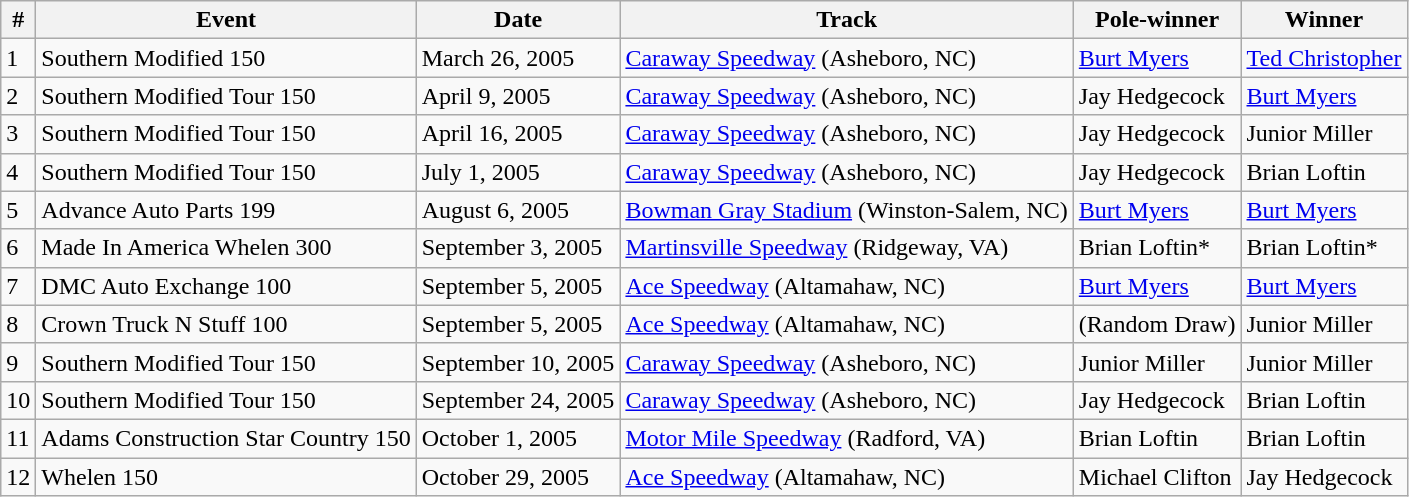<table class="wikitable">
<tr>
<th>#</th>
<th>Event</th>
<th>Date</th>
<th>Track</th>
<th>Pole-winner</th>
<th>Winner</th>
</tr>
<tr>
<td>1</td>
<td>Southern Modified 150</td>
<td>March 26, 2005</td>
<td><a href='#'>Caraway Speedway</a> (Asheboro, NC)</td>
<td><a href='#'>Burt Myers</a></td>
<td><a href='#'>Ted Christopher</a></td>
</tr>
<tr>
<td>2</td>
<td>Southern Modified Tour 150</td>
<td>April 9, 2005</td>
<td><a href='#'>Caraway Speedway</a> (Asheboro, NC)</td>
<td>Jay Hedgecock</td>
<td><a href='#'>Burt Myers</a></td>
</tr>
<tr>
<td>3</td>
<td>Southern Modified Tour 150</td>
<td>April 16, 2005</td>
<td><a href='#'>Caraway Speedway</a> (Asheboro, NC)</td>
<td>Jay Hedgecock</td>
<td>Junior Miller</td>
</tr>
<tr>
<td>4</td>
<td>Southern Modified Tour 150</td>
<td>July 1, 2005</td>
<td><a href='#'>Caraway Speedway</a> (Asheboro, NC)</td>
<td>Jay Hedgecock</td>
<td>Brian Loftin</td>
</tr>
<tr>
<td>5</td>
<td>Advance Auto Parts 199</td>
<td>August 6, 2005</td>
<td><a href='#'>Bowman Gray Stadium</a> (Winston-Salem, NC)</td>
<td><a href='#'>Burt Myers</a></td>
<td><a href='#'>Burt Myers</a></td>
</tr>
<tr>
<td>6</td>
<td>Made In America Whelen 300</td>
<td>September 3, 2005</td>
<td><a href='#'>Martinsville Speedway</a> (Ridgeway, VA)</td>
<td>Brian Loftin*</td>
<td>Brian Loftin*</td>
</tr>
<tr>
<td>7</td>
<td>DMC Auto Exchange 100</td>
<td>September 5, 2005</td>
<td><a href='#'>Ace Speedway</a> (Altamahaw, NC)</td>
<td><a href='#'>Burt Myers</a></td>
<td><a href='#'>Burt Myers</a></td>
</tr>
<tr>
<td>8</td>
<td>Crown Truck N Stuff 100</td>
<td>September 5, 2005</td>
<td><a href='#'>Ace Speedway</a> (Altamahaw, NC)</td>
<td>(Random Draw)</td>
<td>Junior Miller</td>
</tr>
<tr>
<td>9</td>
<td>Southern Modified Tour 150</td>
<td>September 10, 2005</td>
<td><a href='#'>Caraway Speedway</a> (Asheboro, NC)</td>
<td>Junior Miller</td>
<td>Junior Miller</td>
</tr>
<tr>
<td>10</td>
<td>Southern Modified Tour 150</td>
<td>September 24, 2005</td>
<td><a href='#'>Caraway Speedway</a> (Asheboro, NC)</td>
<td>Jay Hedgecock</td>
<td>Brian Loftin</td>
</tr>
<tr>
<td>11</td>
<td>Adams Construction Star Country 150</td>
<td>October 1, 2005</td>
<td><a href='#'>Motor Mile Speedway</a> (Radford, VA)</td>
<td>Brian Loftin</td>
<td>Brian Loftin</td>
</tr>
<tr>
<td>12</td>
<td>Whelen 150</td>
<td>October 29, 2005</td>
<td><a href='#'>Ace Speedway</a> (Altamahaw, NC)</td>
<td>Michael Clifton</td>
<td>Jay Hedgecock</td>
</tr>
</table>
